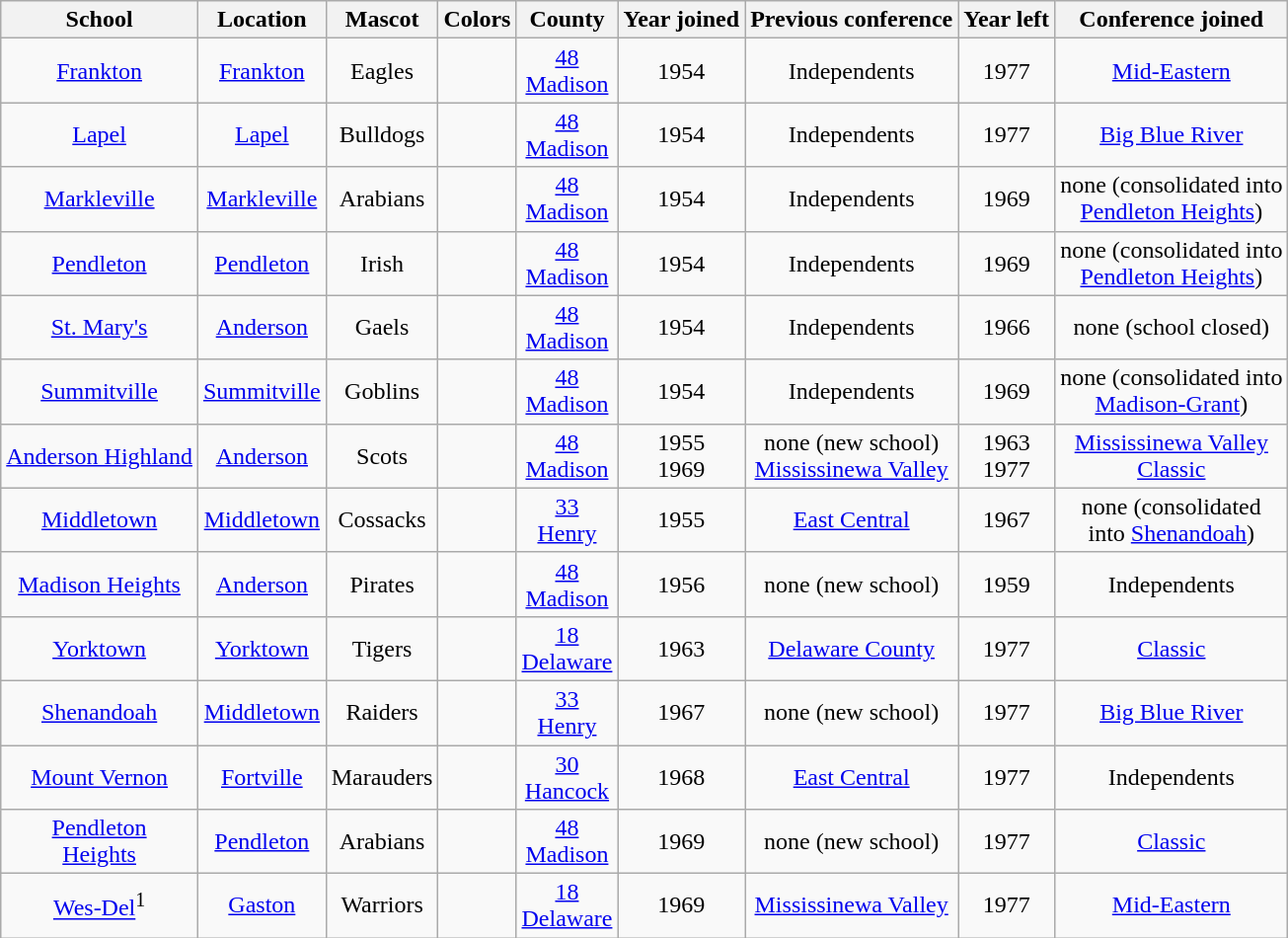<table class="wikitable" style="text-align:center;">
<tr>
<th>School</th>
<th>Location</th>
<th>Mascot</th>
<th>Colors</th>
<th>County</th>
<th>Year joined</th>
<th>Previous conference</th>
<th>Year left</th>
<th>Conference joined</th>
</tr>
<tr>
<td><a href='#'>Frankton</a></td>
<td><a href='#'>Frankton</a></td>
<td>Eagles</td>
<td> </td>
<td><a href='#'>48 <br> Madison</a></td>
<td>1954</td>
<td>Independents</td>
<td>1977</td>
<td><a href='#'>Mid-Eastern</a></td>
</tr>
<tr>
<td><a href='#'>Lapel</a></td>
<td><a href='#'>Lapel</a></td>
<td>Bulldogs</td>
<td> </td>
<td><a href='#'>48 <br> Madison</a></td>
<td>1954</td>
<td>Independents</td>
<td>1977</td>
<td><a href='#'>Big Blue River</a></td>
</tr>
<tr>
<td><a href='#'>Markleville</a></td>
<td><a href='#'>Markleville</a></td>
<td>Arabians</td>
<td> </td>
<td><a href='#'>48<br> Madison</a></td>
<td>1954</td>
<td>Independents</td>
<td>1969</td>
<td>none (consolidated into <br> <a href='#'>Pendleton Heights</a>)</td>
</tr>
<tr>
<td><a href='#'>Pendleton</a></td>
<td><a href='#'>Pendleton</a></td>
<td>Irish</td>
<td> </td>
<td><a href='#'>48 <br> Madison</a></td>
<td>1954</td>
<td>Independents</td>
<td>1969</td>
<td>none (consolidated into <br> <a href='#'>Pendleton Heights</a>)</td>
</tr>
<tr>
<td><a href='#'>St. Mary's</a></td>
<td><a href='#'>Anderson</a></td>
<td>Gaels</td>
<td> </td>
<td><a href='#'>48 <br> Madison</a></td>
<td>1954</td>
<td>Independents</td>
<td>1966</td>
<td>none (school closed)</td>
</tr>
<tr>
<td><a href='#'>Summitville</a></td>
<td><a href='#'>Summitville</a></td>
<td>Goblins</td>
<td>  </td>
<td><a href='#'>48 <br> Madison</a></td>
<td>1954</td>
<td>Independents</td>
<td>1969</td>
<td>none (consolidated into <br> <a href='#'>Madison-Grant</a>)</td>
</tr>
<tr>
<td><a href='#'>Anderson Highland</a></td>
<td><a href='#'>Anderson</a></td>
<td>Scots</td>
<td>  </td>
<td><a href='#'>48 <br> Madison</a></td>
<td>1955 <br> 1969</td>
<td>none (new school) <br> <a href='#'>Mississinewa Valley</a></td>
<td>1963 <br> 1977</td>
<td><a href='#'>Mississinewa Valley</a> <br> <a href='#'>Classic</a></td>
</tr>
<tr>
<td><a href='#'>Middletown</a></td>
<td><a href='#'>Middletown</a></td>
<td>Cossacks</td>
<td> </td>
<td><a href='#'>33 <br> Henry</a></td>
<td>1955</td>
<td><a href='#'>East Central</a></td>
<td>1967</td>
<td>none (consolidated <br> into <a href='#'>Shenandoah</a>)</td>
</tr>
<tr>
<td><a href='#'>Madison Heights</a></td>
<td><a href='#'>Anderson</a></td>
<td>Pirates</td>
<td> </td>
<td><a href='#'>48 <br> Madison</a></td>
<td>1956</td>
<td>none (new school)</td>
<td>1959</td>
<td>Independents</td>
</tr>
<tr>
<td><a href='#'>Yorktown</a></td>
<td><a href='#'>Yorktown</a></td>
<td>Tigers</td>
<td>  </td>
<td><a href='#'>18 <br> Delaware</a></td>
<td>1963</td>
<td><a href='#'>Delaware County</a></td>
<td>1977</td>
<td><a href='#'>Classic</a></td>
</tr>
<tr>
<td><a href='#'>Shenandoah</a></td>
<td><a href='#'>Middletown</a></td>
<td>Raiders</td>
<td> </td>
<td><a href='#'>33 <br> Henry</a></td>
<td>1967</td>
<td>none (new school)</td>
<td>1977</td>
<td><a href='#'>Big Blue River</a></td>
</tr>
<tr>
<td><a href='#'>Mount Vernon</a></td>
<td><a href='#'>Fortville</a></td>
<td>Marauders</td>
<td>  </td>
<td><a href='#'>30 <br> Hancock</a></td>
<td>1968</td>
<td><a href='#'>East Central</a></td>
<td>1977</td>
<td>Independents</td>
</tr>
<tr>
<td><a href='#'>Pendleton <br> Heights</a></td>
<td><a href='#'>Pendleton</a></td>
<td>Arabians</td>
<td>  </td>
<td><a href='#'>48 <br> Madison</a></td>
<td>1969</td>
<td>none (new school)</td>
<td>1977</td>
<td><a href='#'>Classic</a></td>
</tr>
<tr>
<td><a href='#'>Wes-Del</a><sup>1</sup></td>
<td><a href='#'>Gaston</a></td>
<td>Warriors</td>
<td> </td>
<td><a href='#'>18 <br> Delaware</a></td>
<td>1969</td>
<td><a href='#'>Mississinewa Valley</a></td>
<td>1977</td>
<td><a href='#'>Mid-Eastern</a></td>
</tr>
</table>
